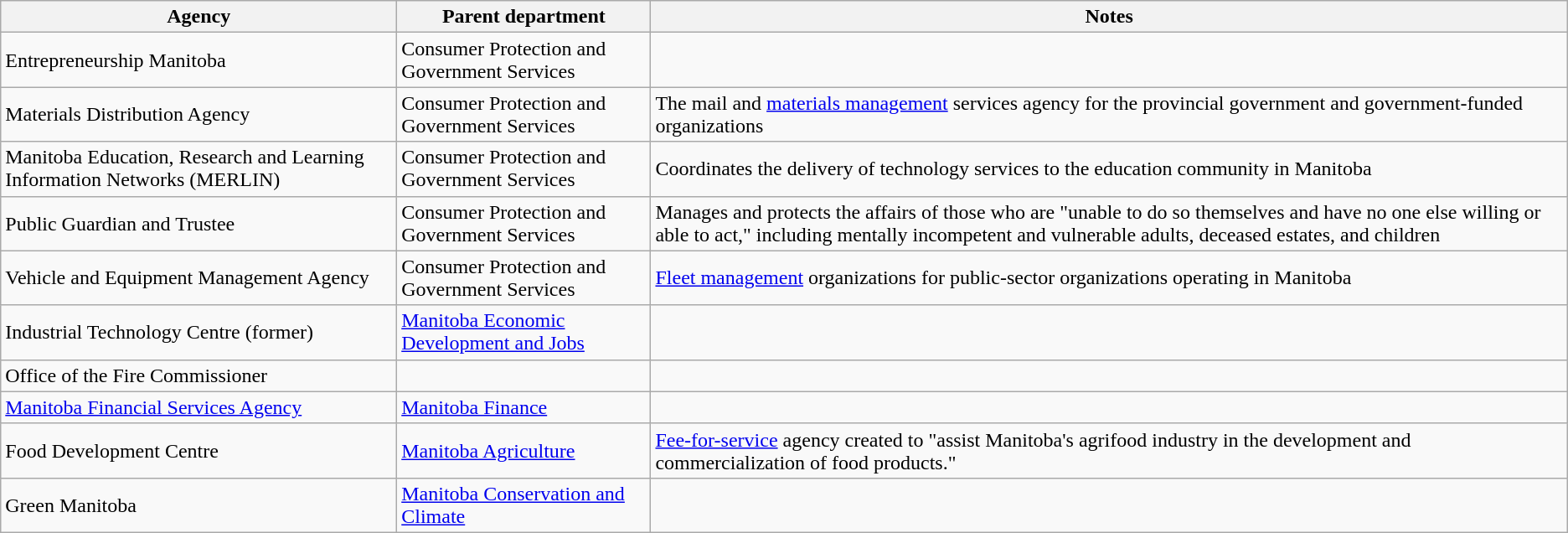<table class="wikitable">
<tr>
<th>Agency</th>
<th>Parent department</th>
<th>Notes</th>
</tr>
<tr>
<td>Entrepreneurship Manitoba</td>
<td>Consumer Protection and Government Services</td>
<td></td>
</tr>
<tr>
<td>Materials Distribution Agency</td>
<td>Consumer Protection and Government Services</td>
<td>The mail and <a href='#'>materials management</a> services agency for the provincial government and government-funded organizations</td>
</tr>
<tr>
<td>Manitoba Education, Research and Learning Information Networks (MERLIN)</td>
<td>Consumer Protection and Government Services</td>
<td>Coordinates the delivery of technology services to the education community in Manitoba</td>
</tr>
<tr>
<td>Public Guardian and Trustee</td>
<td>Consumer Protection and Government Services</td>
<td>Manages and protects the affairs of those who are "unable to do so themselves and have no one else willing or able to act," including mentally incompetent and vulnerable adults, deceased estates, and children</td>
</tr>
<tr>
<td>Vehicle and Equipment Management Agency</td>
<td>Consumer Protection and Government Services</td>
<td><a href='#'>Fleet management</a> organizations for public-sector organizations operating in Manitoba</td>
</tr>
<tr>
<td>Industrial Technology Centre (former)</td>
<td><a href='#'>Manitoba Economic Development and Jobs</a></td>
<td></td>
</tr>
<tr>
<td>Office of the Fire Commissioner</td>
<td></td>
<td></td>
</tr>
<tr>
<td><a href='#'>Manitoba Financial Services Agency</a></td>
<td><a href='#'>Manitoba Finance</a></td>
<td></td>
</tr>
<tr>
<td>Food Development Centre</td>
<td><a href='#'>Manitoba Agriculture</a></td>
<td><a href='#'>Fee-for-service</a> agency created to "assist Manitoba's agrifood industry in the development and commercialization of food products."</td>
</tr>
<tr>
<td>Green Manitoba</td>
<td><a href='#'>Manitoba Conservation and Climate</a></td>
<td></td>
</tr>
</table>
